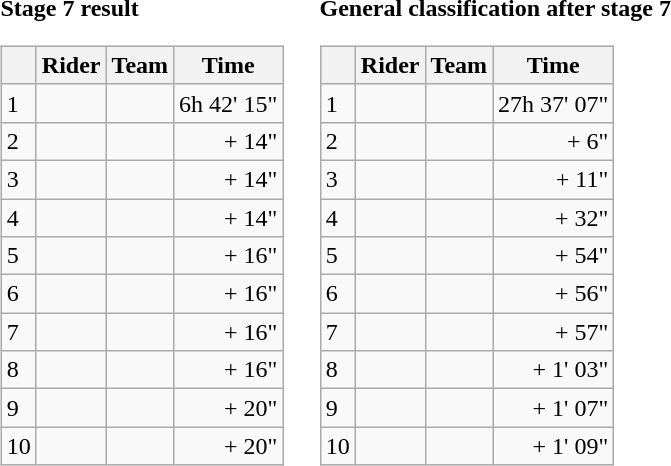<table>
<tr>
<td><strong>Stage 7 result</strong><br><table class="wikitable">
<tr>
<th></th>
<th>Rider</th>
<th>Team</th>
<th>Time</th>
</tr>
<tr>
<td>1</td>
<td></td>
<td></td>
<td align="right">6h 42' 15"</td>
</tr>
<tr>
<td>2</td>
<td> </td>
<td></td>
<td align="right">+ 14"</td>
</tr>
<tr>
<td>3</td>
<td></td>
<td></td>
<td align="right">+ 14"</td>
</tr>
<tr>
<td>4</td>
<td></td>
<td></td>
<td align="right">+ 14"</td>
</tr>
<tr>
<td>5</td>
<td></td>
<td></td>
<td align="right">+ 16"</td>
</tr>
<tr>
<td>6</td>
<td></td>
<td></td>
<td align="right">+ 16"</td>
</tr>
<tr>
<td>7</td>
<td></td>
<td></td>
<td align="right">+ 16"</td>
</tr>
<tr>
<td>8</td>
<td></td>
<td></td>
<td align="right">+ 16"</td>
</tr>
<tr>
<td>9</td>
<td></td>
<td></td>
<td align="right">+ 20"</td>
</tr>
<tr>
<td>10</td>
<td></td>
<td></td>
<td align="right">+ 20"</td>
</tr>
</table>
</td>
<td></td>
<td><strong>General classification after stage 7</strong><br><table class="wikitable">
<tr>
<th></th>
<th>Rider</th>
<th>Team</th>
<th>Time</th>
</tr>
<tr>
<td>1</td>
<td> </td>
<td></td>
<td align="right">27h 37' 07"</td>
</tr>
<tr>
<td>2</td>
<td> </td>
<td></td>
<td align="right">+ 6"</td>
</tr>
<tr>
<td>3</td>
<td></td>
<td></td>
<td align="right">+ 11"</td>
</tr>
<tr>
<td>4</td>
<td></td>
<td></td>
<td align="right">+ 32"</td>
</tr>
<tr>
<td>5</td>
<td></td>
<td></td>
<td align="right">+ 54"</td>
</tr>
<tr>
<td>6</td>
<td></td>
<td></td>
<td align="right">+ 56"</td>
</tr>
<tr>
<td>7</td>
<td></td>
<td></td>
<td align="right">+ 57"</td>
</tr>
<tr>
<td>8</td>
<td></td>
<td></td>
<td align="right">+ 1' 03"</td>
</tr>
<tr>
<td>9</td>
<td></td>
<td></td>
<td align="right">+ 1' 07"</td>
</tr>
<tr>
<td>10</td>
<td></td>
<td></td>
<td align="right">+ 1' 09"</td>
</tr>
</table>
</td>
</tr>
</table>
